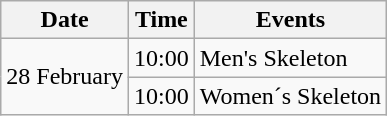<table class="wikitable" border="1">
<tr>
<th>Date</th>
<th>Time</th>
<th>Events</th>
</tr>
<tr>
<td rowspan=2>28 February</td>
<td>10:00</td>
<td>Men's Skeleton</td>
</tr>
<tr>
<td>10:00</td>
<td>Women´s Skeleton</td>
</tr>
</table>
